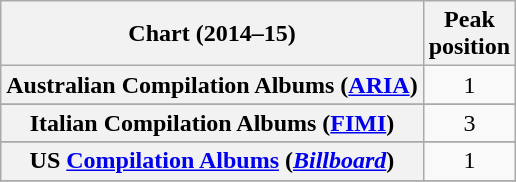<table class="wikitable sortable plainrowheaders" style="text-align:center">
<tr>
<th scope="col">Chart (2014–15)</th>
<th scope="col">Peak<br>position</th>
</tr>
<tr>
<th scope="row">Australian Compilation Albums (<a href='#'>ARIA</a>)</th>
<td>1</td>
</tr>
<tr>
</tr>
<tr>
</tr>
<tr>
</tr>
<tr>
</tr>
<tr>
</tr>
<tr>
</tr>
<tr>
</tr>
<tr>
<th scope="row">Italian Compilation Albums (<a href='#'>FIMI</a>)</th>
<td>3</td>
</tr>
<tr>
</tr>
<tr>
</tr>
<tr>
</tr>
<tr>
</tr>
<tr>
<th scope="row">US <a href='#'>Compilation Albums</a> (<em><a href='#'>Billboard</a></em>)</th>
<td>1</td>
</tr>
<tr>
</tr>
</table>
